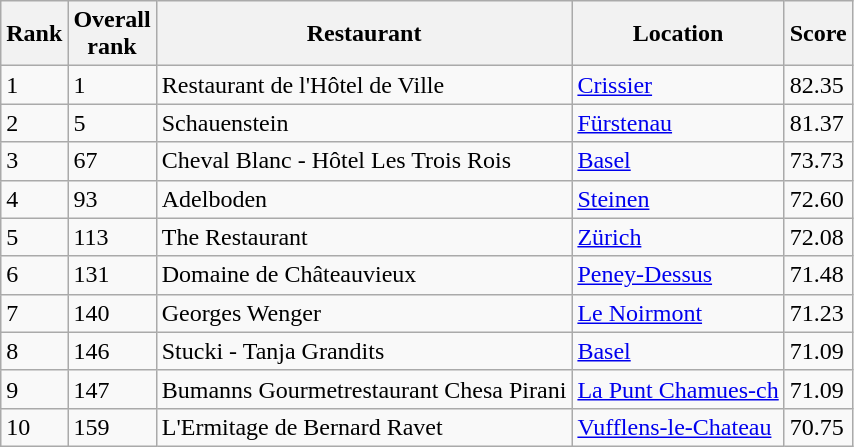<table class="wikitable" style="text-align: left;">
<tr>
<th>Rank</th>
<th>Overall<br>rank</th>
<th>Restaurant</th>
<th>Location</th>
<th>Score</th>
</tr>
<tr>
<td>1</td>
<td>1</td>
<td>Restaurant de l'Hôtel de Ville</td>
<td><a href='#'>Crissier</a></td>
<td>82.35</td>
</tr>
<tr>
<td>2</td>
<td>5</td>
<td>Schauenstein</td>
<td><a href='#'>Fürstenau</a></td>
<td>81.37</td>
</tr>
<tr>
<td>3</td>
<td>67</td>
<td>Cheval Blanc - Hôtel Les Trois Rois</td>
<td><a href='#'>Basel</a></td>
<td>73.73</td>
</tr>
<tr>
<td>4</td>
<td>93</td>
<td>Adelboden</td>
<td><a href='#'>Steinen</a></td>
<td>72.60</td>
</tr>
<tr>
<td>5</td>
<td>113</td>
<td>The Restaurant</td>
<td><a href='#'>Zürich</a></td>
<td>72.08</td>
</tr>
<tr>
<td>6</td>
<td>131</td>
<td>Domaine de Châteauvieux</td>
<td><a href='#'>Peney-Dessus</a></td>
<td>71.48</td>
</tr>
<tr>
<td>7</td>
<td>140</td>
<td>Georges Wenger</td>
<td><a href='#'>Le Noirmont</a></td>
<td>71.23</td>
</tr>
<tr>
<td>8</td>
<td>146</td>
<td>Stucki - Tanja Grandits</td>
<td><a href='#'>Basel</a></td>
<td>71.09</td>
</tr>
<tr>
<td>9</td>
<td>147</td>
<td>Bumanns Gourmetrestaurant Chesa Pirani</td>
<td><a href='#'>La Punt Chamues-ch</a></td>
<td>71.09</td>
</tr>
<tr>
<td>10</td>
<td>159</td>
<td>L'Ermitage de Bernard Ravet</td>
<td><a href='#'>Vufflens-le-Chateau</a></td>
<td>70.75</td>
</tr>
</table>
